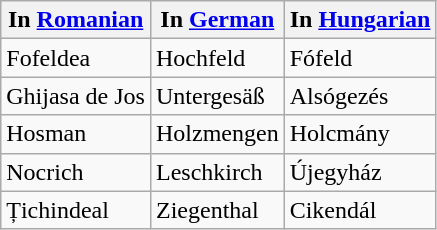<table class="wikitable">
<tr>
<th>In <a href='#'>Romanian</a></th>
<th>In <a href='#'>German</a></th>
<th>In <a href='#'>Hungarian</a></th>
</tr>
<tr>
<td>Fofeldea</td>
<td>Hochfeld</td>
<td>Fófeld</td>
</tr>
<tr>
<td>Ghijasa de Jos</td>
<td>Untergesäß</td>
<td>Alsógezés</td>
</tr>
<tr>
<td>Hosman</td>
<td>Holzmengen</td>
<td>Holcmány</td>
</tr>
<tr>
<td>Nocrich</td>
<td>Leschkirch</td>
<td>Újegyház</td>
</tr>
<tr>
<td>Țichindeal</td>
<td>Ziegenthal</td>
<td>Cikendál</td>
</tr>
</table>
